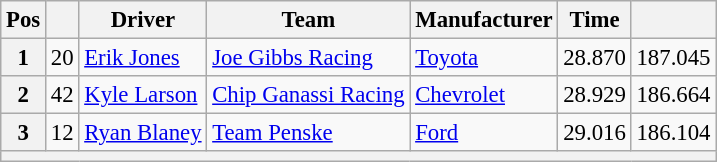<table class="wikitable" style="font-size:95%">
<tr>
<th>Pos</th>
<th></th>
<th>Driver</th>
<th>Team</th>
<th>Manufacturer</th>
<th>Time</th>
<th></th>
</tr>
<tr>
<th>1</th>
<td>20</td>
<td><a href='#'>Erik Jones</a></td>
<td><a href='#'>Joe Gibbs Racing</a></td>
<td><a href='#'>Toyota</a></td>
<td>28.870</td>
<td>187.045</td>
</tr>
<tr>
<th>2</th>
<td>42</td>
<td><a href='#'>Kyle Larson</a></td>
<td><a href='#'>Chip Ganassi Racing</a></td>
<td><a href='#'>Chevrolet</a></td>
<td>28.929</td>
<td>186.664</td>
</tr>
<tr>
<th>3</th>
<td>12</td>
<td><a href='#'>Ryan Blaney</a></td>
<td><a href='#'>Team Penske</a></td>
<td><a href='#'>Ford</a></td>
<td>29.016</td>
<td>186.104</td>
</tr>
<tr>
<th colspan="7"></th>
</tr>
</table>
